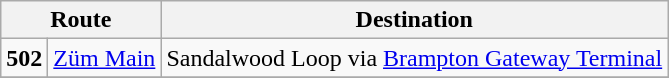<table class=wikitable style="font-size: 100%;" |>
<tr>
<th colspan="2">Route</th>
<th>Destination</th>
</tr>
<tr>
<td><strong>502</strong></td>
<td><a href='#'>Züm Main</a></td>
<td>Sandalwood Loop via <a href='#'>Brampton Gateway Terminal</a></td>
</tr>
<tr>
</tr>
</table>
